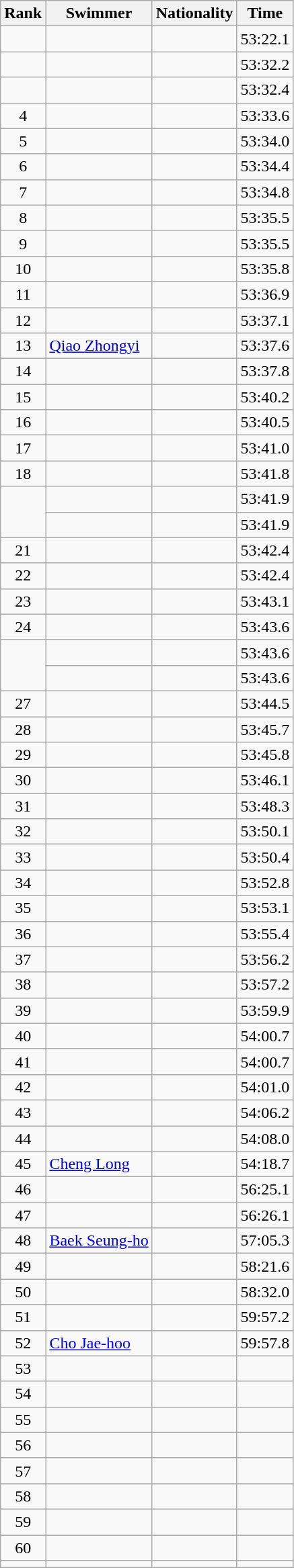<table class="wikitable sortable" border="1" style="text-align:center">
<tr>
<th>Rank</th>
<th>Swimmer</th>
<th>Nationality</th>
<th>Time</th>
</tr>
<tr>
<td></td>
<td align=left></td>
<td align=left></td>
<td>53:22.1</td>
</tr>
<tr>
<td></td>
<td align=left></td>
<td align=left></td>
<td>53:32.2</td>
</tr>
<tr>
<td></td>
<td align=left></td>
<td align=left></td>
<td>53:32.4</td>
</tr>
<tr>
<td>4</td>
<td align=left></td>
<td align=left></td>
<td>53:33.6</td>
</tr>
<tr>
<td>5</td>
<td align=left></td>
<td align=left></td>
<td>53:34.0</td>
</tr>
<tr>
<td>6</td>
<td align=left></td>
<td align=left></td>
<td>53:34.4</td>
</tr>
<tr>
<td>7</td>
<td align=left></td>
<td align=left></td>
<td>53:34.8</td>
</tr>
<tr>
<td>8</td>
<td align=left></td>
<td align=left></td>
<td>53:35.5</td>
</tr>
<tr>
<td>9</td>
<td align=left></td>
<td align=left></td>
<td>53:35.5</td>
</tr>
<tr>
<td>10</td>
<td align=left></td>
<td align=left></td>
<td>53:35.8</td>
</tr>
<tr>
<td>11</td>
<td align=left></td>
<td align=left></td>
<td>53:36.9</td>
</tr>
<tr>
<td>12</td>
<td align=left></td>
<td align=left></td>
<td>53:37.1</td>
</tr>
<tr>
<td>13</td>
<td align=left><a href='#'>Qiao Zhongyi</a></td>
<td align=left></td>
<td>53:37.6</td>
</tr>
<tr>
<td>14</td>
<td align=left></td>
<td align=left></td>
<td>53:37.8</td>
</tr>
<tr>
<td>15</td>
<td align=left></td>
<td align=left></td>
<td>53:40.2</td>
</tr>
<tr>
<td>16</td>
<td align=left></td>
<td align=left></td>
<td>53:40.5</td>
</tr>
<tr>
<td>17</td>
<td align=left></td>
<td align=left></td>
<td>53:41.0</td>
</tr>
<tr>
<td>18</td>
<td align=left></td>
<td align=left></td>
<td>53:41.8</td>
</tr>
<tr>
<td rowspan=2></td>
<td align=left></td>
<td align=left></td>
<td>53:41.9</td>
</tr>
<tr>
<td align=left></td>
<td align=left></td>
<td>53:41.9</td>
</tr>
<tr>
<td>21</td>
<td align=left></td>
<td align=left></td>
<td>53:42.4</td>
</tr>
<tr>
<td>22</td>
<td align=left></td>
<td align=left></td>
<td>53:42.4</td>
</tr>
<tr>
<td>23</td>
<td align=left></td>
<td align=left></td>
<td>53:43.1</td>
</tr>
<tr>
<td>24</td>
<td align=left></td>
<td align=left></td>
<td>53:43.6</td>
</tr>
<tr>
<td rowspan=2></td>
<td align=left></td>
<td align=left></td>
<td>53:43.6</td>
</tr>
<tr>
<td align=left></td>
<td align=left></td>
<td>53:43.6</td>
</tr>
<tr>
<td>27</td>
<td align=left></td>
<td align=left></td>
<td>53:44.5</td>
</tr>
<tr>
<td>28</td>
<td align=left></td>
<td align=left></td>
<td>53:45.7</td>
</tr>
<tr>
<td>29</td>
<td align=left></td>
<td align=left></td>
<td>53:45.8</td>
</tr>
<tr>
<td>30</td>
<td align=left></td>
<td align=left></td>
<td>53:46.1</td>
</tr>
<tr>
<td>31</td>
<td align=left></td>
<td align=left></td>
<td>53:48.3</td>
</tr>
<tr>
<td>32</td>
<td align=left></td>
<td align=left></td>
<td>53:50.1</td>
</tr>
<tr>
<td>33</td>
<td align=left></td>
<td align=left></td>
<td>53:50.4</td>
</tr>
<tr>
<td>34</td>
<td align=left></td>
<td align=left></td>
<td>53:52.8</td>
</tr>
<tr>
<td>35</td>
<td align=left></td>
<td align=left></td>
<td>53:53.1</td>
</tr>
<tr>
<td>36</td>
<td align=left></td>
<td align=left></td>
<td>53:55.4</td>
</tr>
<tr>
<td>37</td>
<td align=left></td>
<td align=left></td>
<td>53:56.2</td>
</tr>
<tr>
<td>38</td>
<td align=left></td>
<td align=left></td>
<td>53:57.2</td>
</tr>
<tr>
<td>39</td>
<td align=left></td>
<td align=left></td>
<td>53:59.9</td>
</tr>
<tr>
<td>40</td>
<td align=left></td>
<td align=left></td>
<td>54:00.7</td>
</tr>
<tr>
<td>41</td>
<td align=left></td>
<td align=left></td>
<td>54:00.7</td>
</tr>
<tr>
<td>42</td>
<td align=left></td>
<td align=left></td>
<td>54:01.0</td>
</tr>
<tr>
<td>43</td>
<td align=left></td>
<td align=left></td>
<td>54:06.2</td>
</tr>
<tr>
<td>44</td>
<td align=left></td>
<td align=left></td>
<td>54:08.0</td>
</tr>
<tr>
<td>45</td>
<td align=left><a href='#'>Cheng Long</a></td>
<td align=left></td>
<td>54:18.7</td>
</tr>
<tr>
<td>46</td>
<td align=left></td>
<td align=left></td>
<td>56:25.1</td>
</tr>
<tr>
<td>47</td>
<td align=left></td>
<td align=left></td>
<td>56:26.1</td>
</tr>
<tr>
<td>48</td>
<td align=left><a href='#'>Baek Seung-ho</a></td>
<td align=left></td>
<td>57:05.3</td>
</tr>
<tr>
<td>49</td>
<td align=left></td>
<td align=left></td>
<td>58:21.6</td>
</tr>
<tr>
<td>50</td>
<td align=left></td>
<td align=left></td>
<td>58:32.0</td>
</tr>
<tr>
<td>51</td>
<td align=left></td>
<td align=left></td>
<td>59:57.2</td>
</tr>
<tr>
<td>52</td>
<td align=left><a href='#'>Cho Jae-hoo</a></td>
<td align=left></td>
<td>59:57.8</td>
</tr>
<tr>
<td>53</td>
<td align=left></td>
<td align=left></td>
<td></td>
</tr>
<tr>
<td>54</td>
<td align=left></td>
<td align=left></td>
<td></td>
</tr>
<tr>
<td>55</td>
<td align=left></td>
<td align=left></td>
<td></td>
</tr>
<tr>
<td>56</td>
<td align=left></td>
<td align=left></td>
<td></td>
</tr>
<tr>
<td>57</td>
<td align=left></td>
<td align=left></td>
<td></td>
</tr>
<tr>
<td>58</td>
<td align=left></td>
<td align=left></td>
<td></td>
</tr>
<tr>
<td>59</td>
<td align=left></td>
<td align=left></td>
<td></td>
</tr>
<tr>
<td>60</td>
<td align=left></td>
<td align=left></td>
<td></td>
</tr>
<tr>
<td></td>
<td align=left></td>
<td align=left></td>
<td></td>
</tr>
</table>
